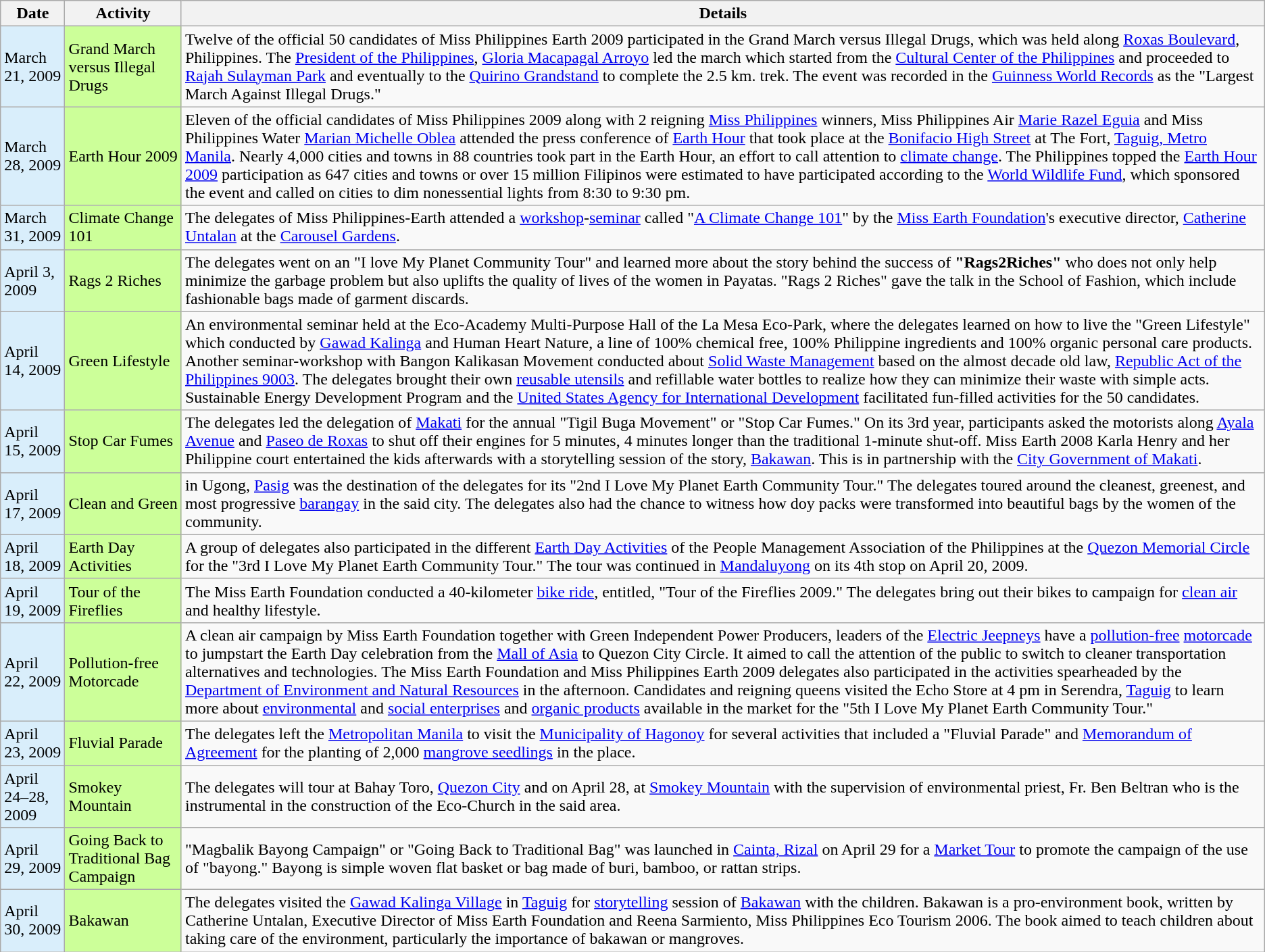<table class="wikitable" border="1">
<tr>
<th>Date</th>
<th>Activity</th>
<th>Details</th>
</tr>
<tr>
<td style="background-color:#d9eefb;">March 21, 2009</td>
<td style="background-color:#ccff99;">Grand March versus Illegal Drugs</td>
<td>Twelve of the official 50 candidates of Miss Philippines Earth 2009 participated in the Grand March versus Illegal Drugs, which was held along <a href='#'>Roxas Boulevard</a>, Philippines. The <a href='#'>President of the Philippines</a>, <a href='#'>Gloria Macapagal Arroyo</a> led the march which started from the <a href='#'>Cultural Center of the Philippines</a> and proceeded to <a href='#'>Rajah Sulayman Park</a> and eventually to the <a href='#'>Quirino Grandstand</a> to complete the 2.5 km. trek. The event was recorded in the <a href='#'>Guinness World Records</a> as the "Largest March Against Illegal Drugs."</td>
</tr>
<tr>
<td style="background-color:#d9eefb;">March 28, 2009</td>
<td style="background-color:#ccff99;">Earth Hour 2009</td>
<td>Eleven of the official candidates of Miss Philippines 2009 along with 2 reigning <a href='#'>Miss Philippines</a> winners, Miss Philippines Air <a href='#'>Marie Razel Eguia</a> and Miss Philippines Water <a href='#'>Marian Michelle Oblea</a> attended the press conference of <a href='#'>Earth Hour</a> that took place at the <a href='#'>Bonifacio High Street</a> at The Fort, <a href='#'>Taguig, Metro Manila</a>. Nearly 4,000 cities and towns in 88 countries took part in the Earth Hour, an effort to call attention to <a href='#'>climate change</a>. The Philippines topped the <a href='#'>Earth Hour 2009</a> participation as 647 cities and towns or over 15 million Filipinos were estimated to have participated according to the <a href='#'>World Wildlife Fund</a>, which sponsored the event and called on cities to dim nonessential lights from 8:30 to 9:30 pm.</td>
</tr>
<tr>
<td style="background-color:#d9eefb;">March 31, 2009</td>
<td style="background-color:#ccff99;">Climate Change 101</td>
<td>The delegates of Miss Philippines-Earth attended a <a href='#'>workshop</a>-<a href='#'>seminar</a> called "<a href='#'>A Climate Change 101</a>" by the <a href='#'>Miss Earth Foundation</a>'s executive director, <a href='#'>Catherine Untalan</a> at the <a href='#'>Carousel Gardens</a>.</td>
</tr>
<tr>
<td style="background-color:#d9eefb;">April 3, 2009</td>
<td style="background-color:#ccff99;">Rags 2 Riches</td>
<td>The delegates went on an "I love My Planet Community Tour" and learned more about the story behind the success of <strong>"Rags2Riches"</strong> who does not only help minimize the garbage problem but also uplifts the quality of lives of the women in Payatas.  "Rags 2 Riches" gave the talk in the School of Fashion, which include fashionable bags made of garment discards.</td>
</tr>
<tr>
<td style="background-color:#d9eefb;">April 14, 2009</td>
<td style="background-color:#ccff99;">Green Lifestyle</td>
<td>An environmental seminar held at the Eco-Academy Multi-Purpose Hall of the La Mesa Eco-Park, where the delegates learned on how to live the "Green Lifestyle" which conducted by <a href='#'>Gawad Kalinga</a> and Human Heart Nature, a line of 100% chemical free, 100% Philippine ingredients and 100% organic personal care products. Another seminar-workshop with Bangon Kalikasan Movement conducted about <a href='#'>Solid Waste Management</a> based on the almost decade old law, <a href='#'>Republic Act of the Philippines 9003</a>. The delegates brought their own <a href='#'>reusable utensils</a> and refillable water bottles to realize how they can minimize their waste with simple acts. Sustainable Energy Development Program and the <a href='#'>United States Agency for International Development</a> facilitated fun-filled activities for the 50 candidates.</td>
</tr>
<tr>
<td style="background-color:#d9eefb;">April 15, 2009</td>
<td style="background-color:#ccff99;">Stop Car Fumes</td>
<td>The delegates led the delegation of <a href='#'>Makati</a> for the annual "Tigil Buga Movement" or "Stop Car Fumes." On its 3rd year, participants asked the motorists along <a href='#'>Ayala Avenue</a> and <a href='#'>Paseo de Roxas</a> to shut off their engines for 5 minutes, 4 minutes longer than the traditional 1-minute shut-off. Miss Earth 2008 Karla Henry and her Philippine court entertained the kids afterwards with a storytelling session of the story, <a href='#'>Bakawan</a>. This is in partnership with the <a href='#'>City Government of Makati</a>.</td>
</tr>
<tr>
<td style="background-color:#d9eefb;">April 17, 2009</td>
<td style="background-color:#ccff99;">Clean and Green</td>
<td> in Ugong, <a href='#'>Pasig</a> was the destination of the delegates for its "2nd I Love My Planet Earth Community Tour." The delegates toured around the cleanest, greenest, and most progressive <a href='#'>barangay</a> in the said city. The delegates also had the chance to witness how doy packs were transformed into beautiful bags by the women of the community.</td>
</tr>
<tr>
<td style="background-color:#d9eefb;">April 18, 2009</td>
<td style="background-color:#ccff99;">Earth Day Activities</td>
<td>A group of delegates also participated in the different <a href='#'>Earth Day Activities</a> of the People Management Association of the Philippines at the <a href='#'>Quezon Memorial Circle</a> for the "3rd I Love My Planet Earth Community Tour." The tour was continued in <a href='#'>Mandaluyong</a> on its 4th stop on April 20, 2009.</td>
</tr>
<tr>
<td style="background-color:#d9eefb;">April 19, 2009</td>
<td style="background-color:#ccff99;">Tour of the Fireflies</td>
<td>The Miss Earth Foundation conducted a 40-kilometer <a href='#'>bike ride</a>, entitled, "Tour of the Fireflies 2009." The delegates bring out their bikes to campaign for <a href='#'>clean air</a> and healthy lifestyle.</td>
</tr>
<tr>
<td style="background-color:#d9eefb;">April 22, 2009</td>
<td style="background-color:#ccff99;">Pollution-free Motorcade</td>
<td>A clean air campaign by Miss Earth Foundation together with Green Independent Power Producers, leaders of the <a href='#'>Electric Jeepneys</a> have a <a href='#'>pollution-free</a> <a href='#'>motorcade</a> to jumpstart the Earth Day celebration from the <a href='#'>Mall of Asia</a> to Quezon City Circle. It aimed to call the attention of the public to switch to cleaner transportation alternatives and technologies. The Miss Earth Foundation and Miss Philippines Earth 2009 delegates also participated in the activities spearheaded by the <a href='#'>Department of Environment and Natural Resources</a> in the afternoon. Candidates and reigning queens visited the Echo Store at 4 pm in Serendra, <a href='#'>Taguig</a> to learn more about <a href='#'>environmental</a> and <a href='#'>social enterprises</a> and <a href='#'>organic products</a> available in the market for the "5th I Love My Planet Earth Community Tour."</td>
</tr>
<tr>
<td style="background-color:#d9eefb;">April 23, 2009</td>
<td style="background-color:#ccff99;">Fluvial Parade</td>
<td>The delegates left the <a href='#'>Metropolitan Manila</a> to visit the <a href='#'>Municipality of Hagonoy</a> for several activities that included a "Fluvial Parade" and <a href='#'>Memorandum of Agreement</a> for the planting of 2,000 <a href='#'>mangrove seedlings</a> in the place.</td>
</tr>
<tr>
<td style="background-color:#d9eefb;">April 24–28, 2009</td>
<td style="background-color:#ccff99;">Smokey Mountain</td>
<td>The delegates will tour at Bahay Toro, <a href='#'>Quezon City</a>  and on April 28, at <a href='#'>Smokey Mountain</a> with the supervision of environmental priest, Fr. Ben Beltran who is the instrumental in the construction of the Eco-Church in the said area.</td>
</tr>
<tr>
<td style="background-color:#d9eefb;">April 29, 2009</td>
<td style="background-color:#ccff99;">Going Back to Traditional Bag Campaign</td>
<td>"Magbalik Bayong Campaign" or "Going Back to Traditional Bag" was launched in <a href='#'>Cainta, Rizal</a> on April 29 for a <a href='#'>Market Tour</a> to promote the campaign of the use of "bayong." Bayong is simple woven flat basket or bag made of buri, bamboo, or rattan strips.</td>
</tr>
<tr>
<td style="background-color:#d9eefb;">April 30, 2009</td>
<td style="background-color:#ccff99;">Bakawan</td>
<td>The delegates visited the <a href='#'>Gawad Kalinga Village</a> in <a href='#'>Taguig</a> for <a href='#'>storytelling</a> session of <a href='#'>Bakawan</a> with the children. Bakawan is a pro-environment book, written by Catherine Untalan, Executive Director of Miss Earth Foundation and Reena Sarmiento, Miss Philippines Eco Tourism 2006. The book aimed to teach children about taking care of the environment, particularly the importance of bakawan or mangroves.</td>
</tr>
</table>
